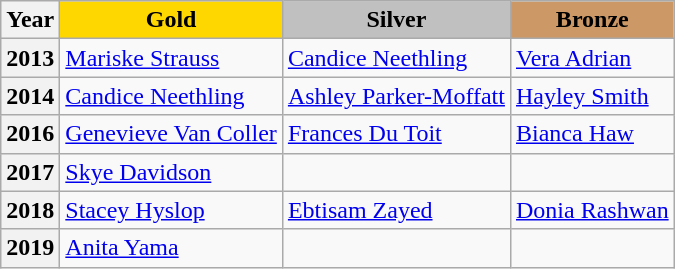<table class="wikitable">
<tr>
<th align="center">Year</th>
<td align="center"  bgcolor="gold"><strong>Gold</strong></td>
<td align="center"  bgcolor="silver"><strong>Silver</strong></td>
<td align="center"  bgcolor="#CC9966"><strong>Bronze</strong></td>
</tr>
<tr>
<th>2013</th>
<td> <a href='#'>Mariske Strauss</a></td>
<td> <a href='#'>Candice Neethling</a></td>
<td> <a href='#'>Vera Adrian</a></td>
</tr>
<tr>
<th>2014</th>
<td> <a href='#'>Candice Neethling</a></td>
<td> <a href='#'>Ashley Parker-Moffatt</a></td>
<td> <a href='#'>Hayley Smith</a></td>
</tr>
<tr>
<th>2016</th>
<td> <a href='#'>Genevieve Van Coller</a></td>
<td> <a href='#'>Frances Du Toit</a></td>
<td> <a href='#'>Bianca Haw</a></td>
</tr>
<tr>
<th>2017</th>
<td> <a href='#'>Skye Davidson</a></td>
<td></td>
<td></td>
</tr>
<tr>
<th>2018</th>
<td> <a href='#'>Stacey Hyslop</a></td>
<td> <a href='#'>Ebtisam Zayed</a></td>
<td> <a href='#'>Donia Rashwan</a></td>
</tr>
<tr>
<th>2019</th>
<td> <a href='#'>Anita Yama</a></td>
<td></td>
<td></td>
</tr>
</table>
